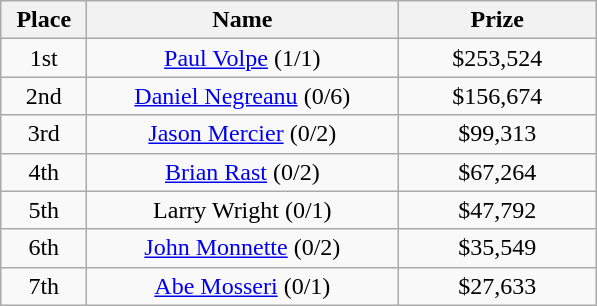<table class="wikitable">
<tr>
<th width="50">Place</th>
<th width="200">Name</th>
<th width="125">Prize</th>
</tr>
<tr>
<td align = "center">1st</td>
<td align = "center"><a href='#'>Paul Volpe</a> (1/1)</td>
<td align = "center">$253,524</td>
</tr>
<tr>
<td align = "center">2nd</td>
<td align = "center"><a href='#'>Daniel Negreanu</a> (0/6)</td>
<td align = "center">$156,674</td>
</tr>
<tr>
<td align = "center">3rd</td>
<td align = "center"><a href='#'>Jason Mercier</a> (0/2)</td>
<td align = "center">$99,313</td>
</tr>
<tr>
<td align = "center">4th</td>
<td align = "center"><a href='#'>Brian Rast</a> (0/2)</td>
<td align = "center">$67,264</td>
</tr>
<tr>
<td align = "center">5th</td>
<td align = "center">Larry Wright (0/1)</td>
<td align = "center">$47,792</td>
</tr>
<tr>
<td align = "center">6th</td>
<td align = "center"><a href='#'>John Monnette</a> (0/2)</td>
<td align = "center">$35,549</td>
</tr>
<tr>
<td align = "center">7th</td>
<td align = "center"><a href='#'>Abe Mosseri</a> (0/1)</td>
<td align = "center">$27,633</td>
</tr>
</table>
